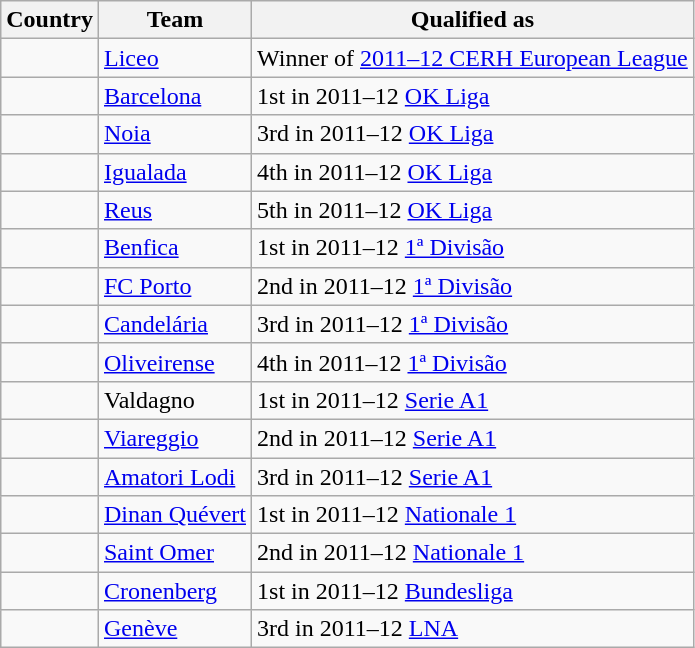<table class="wikitable sortable">
<tr>
<th>Country</th>
<th>Team</th>
<th>Qualified as</th>
</tr>
<tr>
<td></td>
<td><a href='#'>Liceo</a></td>
<td>Winner of <a href='#'>2011–12 CERH European League</a></td>
</tr>
<tr>
<td></td>
<td><a href='#'>Barcelona</a></td>
<td>1st in 2011–12 <a href='#'>OK Liga</a></td>
</tr>
<tr>
<td></td>
<td><a href='#'>Noia</a></td>
<td>3rd in 2011–12 <a href='#'>OK Liga</a></td>
</tr>
<tr>
<td></td>
<td><a href='#'>Igualada</a></td>
<td>4th in 2011–12 <a href='#'>OK Liga</a></td>
</tr>
<tr>
<td></td>
<td><a href='#'>Reus</a></td>
<td>5th in 2011–12 <a href='#'>OK Liga</a></td>
</tr>
<tr>
<td></td>
<td><a href='#'>Benfica</a></td>
<td>1st in 2011–12 <a href='#'>1ª Divisão</a></td>
</tr>
<tr>
<td></td>
<td><a href='#'>FC Porto</a></td>
<td>2nd in 2011–12 <a href='#'>1ª Divisão</a></td>
</tr>
<tr>
<td></td>
<td><a href='#'>Candelária</a></td>
<td>3rd in 2011–12 <a href='#'>1ª Divisão</a></td>
</tr>
<tr>
<td></td>
<td><a href='#'>Oliveirense</a></td>
<td>4th in 2011–12 <a href='#'>1ª Divisão</a></td>
</tr>
<tr>
<td></td>
<td>Valdagno</td>
<td>1st in 2011–12 <a href='#'>Serie A1</a></td>
</tr>
<tr>
<td></td>
<td><a href='#'>Viareggio</a></td>
<td>2nd in 2011–12 <a href='#'>Serie A1</a></td>
</tr>
<tr>
<td></td>
<td><a href='#'>Amatori Lodi</a></td>
<td>3rd in 2011–12 <a href='#'>Serie A1</a></td>
</tr>
<tr>
<td></td>
<td><a href='#'>Dinan Quévert</a></td>
<td>1st in 2011–12 <a href='#'>Nationale 1</a></td>
</tr>
<tr>
<td></td>
<td><a href='#'>Saint Omer</a></td>
<td>2nd in 2011–12 <a href='#'>Nationale 1</a></td>
</tr>
<tr>
<td></td>
<td><a href='#'>Cronenberg</a></td>
<td>1st in 2011–12 <a href='#'>Bundesliga</a></td>
</tr>
<tr>
<td></td>
<td><a href='#'>Genève</a></td>
<td>3rd in 2011–12 <a href='#'>LNA</a></td>
</tr>
</table>
